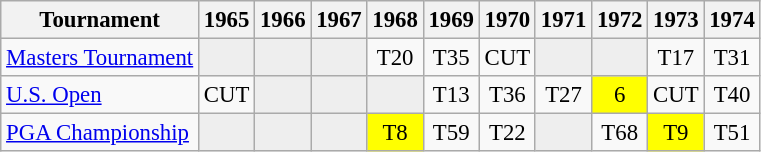<table class="wikitable" style="font-size:95%;text-align:center;">
<tr>
<th>Tournament</th>
<th>1965</th>
<th>1966</th>
<th>1967</th>
<th>1968</th>
<th>1969</th>
<th>1970</th>
<th>1971</th>
<th>1972</th>
<th>1973</th>
<th>1974</th>
</tr>
<tr>
<td align=left><a href='#'>Masters Tournament</a></td>
<td style="background:#eeeeee;"></td>
<td style="background:#eeeeee;"></td>
<td style="background:#eeeeee;"></td>
<td>T20</td>
<td>T35</td>
<td>CUT</td>
<td style="background:#eeeeee;"></td>
<td style="background:#eeeeee;"></td>
<td>T17</td>
<td>T31</td>
</tr>
<tr>
<td align=left><a href='#'>U.S. Open</a></td>
<td>CUT</td>
<td style="background:#eeeeee;"></td>
<td style="background:#eeeeee;"></td>
<td style="background:#eeeeee;"></td>
<td>T13</td>
<td>T36</td>
<td>T27</td>
<td style="background:yellow;">6</td>
<td>CUT</td>
<td>T40</td>
</tr>
<tr>
<td align=left><a href='#'>PGA Championship</a></td>
<td style="background:#eeeeee;"></td>
<td style="background:#eeeeee;"></td>
<td style="background:#eeeeee;"></td>
<td style="background:yellow;">T8</td>
<td>T59</td>
<td>T22</td>
<td style="background:#eeeeee;"></td>
<td>T68</td>
<td style="background:yellow;">T9</td>
<td>T51</td>
</tr>
</table>
